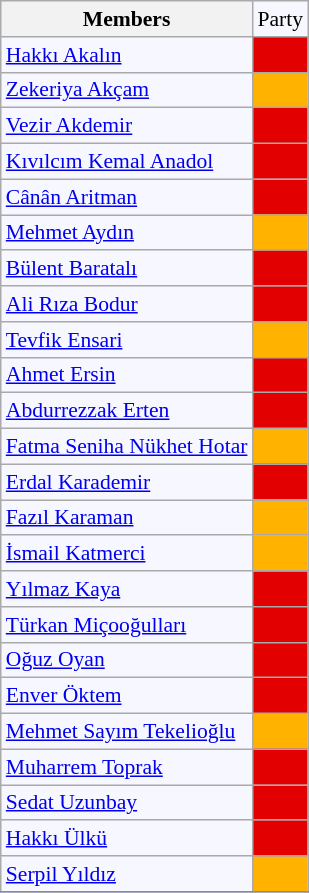<table class=wikitable style="border:1px solid #8888aa; background-color:#f7f8ff; padding:0px; font-size:90%;">
<tr>
<th>Members</th>
<td>Party</td>
</tr>
<tr>
<td><a href='#'>Hakkı Akalın</a></td>
<td style="background: #e30000"></td>
</tr>
<tr>
<td><a href='#'>Zekeriya Akçam</a></td>
<td style="background: #ffb300"></td>
</tr>
<tr>
<td><a href='#'>Vezir Akdemir</a></td>
<td style="background: #e30000"></td>
</tr>
<tr>
<td><a href='#'>Kıvılcım Kemal Anadol</a></td>
<td style="background: #e30000"></td>
</tr>
<tr>
<td><a href='#'>Cânân Aritman</a></td>
<td style="background: #e30000"></td>
</tr>
<tr>
<td><a href='#'>Mehmet Aydın</a></td>
<td style="background: #ffb300"></td>
</tr>
<tr>
<td><a href='#'>Bülent Baratalı</a></td>
<td style="background: #e30000"></td>
</tr>
<tr>
<td><a href='#'>Ali Rıza Bodur</a></td>
<td style="background: #e30000"></td>
</tr>
<tr>
<td><a href='#'>Tevfik Ensari</a></td>
<td style="background: #ffb300"></td>
</tr>
<tr>
<td><a href='#'>Ahmet Ersin</a></td>
<td style="background: #e30000"></td>
</tr>
<tr>
<td><a href='#'>Abdurrezzak Erten</a></td>
<td style="background: #e30000"></td>
</tr>
<tr>
<td><a href='#'>Fatma Seniha Nükhet Hotar</a></td>
<td style="background: #ffb300"></td>
</tr>
<tr>
<td><a href='#'>Erdal Karademir</a></td>
<td style="background: #e30000"></td>
</tr>
<tr>
<td><a href='#'>Fazıl Karaman</a></td>
<td style="background: #ffb300"></td>
</tr>
<tr>
<td><a href='#'>İsmail Katmerci</a></td>
<td style="background: #ffb300"></td>
</tr>
<tr>
<td><a href='#'>Yılmaz Kaya</a></td>
<td style="background: #e30000"></td>
</tr>
<tr>
<td><a href='#'>Türkan Miçooğulları</a></td>
<td style="background: #e30000"></td>
</tr>
<tr>
<td><a href='#'>Oğuz Oyan</a></td>
<td style="background: #e30000"></td>
</tr>
<tr>
<td><a href='#'>Enver Öktem</a></td>
<td style="background: #e30000"></td>
</tr>
<tr>
<td><a href='#'>Mehmet Sayım Tekelioğlu</a></td>
<td style="background: #ffb300"></td>
</tr>
<tr>
<td><a href='#'>Muharrem Toprak</a></td>
<td style="background: #e30000"></td>
</tr>
<tr>
<td><a href='#'>Sedat Uzunbay</a></td>
<td style="background: #e30000"></td>
</tr>
<tr>
<td><a href='#'>Hakkı Ülkü</a></td>
<td style="background: #e30000"></td>
</tr>
<tr>
<td><a href='#'>Serpil Yıldız</a></td>
<td style="background: #ffb300"></td>
</tr>
<tr>
</tr>
</table>
